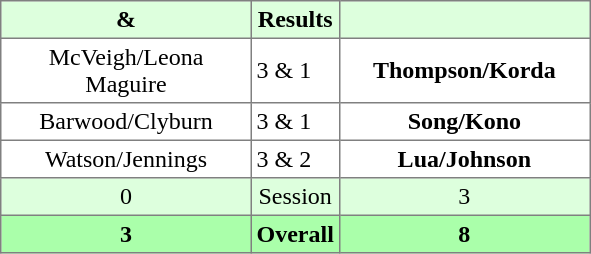<table border="1" cellpadding="3" style="border-collapse: collapse; text-align:center;">
<tr style="background:#ddffdd;">
<th width=160> & </th>
<th>Results</th>
<th width=160></th>
</tr>
<tr>
<td>McVeigh/Leona Maguire</td>
<td align=left> 3 & 1</td>
<td><strong>Thompson/Korda</strong></td>
</tr>
<tr>
<td>Barwood/Clyburn</td>
<td align=left> 3 & 1</td>
<td><strong>Song/Kono</strong></td>
</tr>
<tr>
<td>Watson/Jennings</td>
<td align=left> 3 & 2</td>
<td><strong>Lua/Johnson</strong></td>
</tr>
<tr style="background:#ddffdd;">
<td>0</td>
<td>Session</td>
<td>3</td>
</tr>
<tr style="background:#aaffaa;">
<th>3</th>
<th>Overall</th>
<th>8</th>
</tr>
</table>
